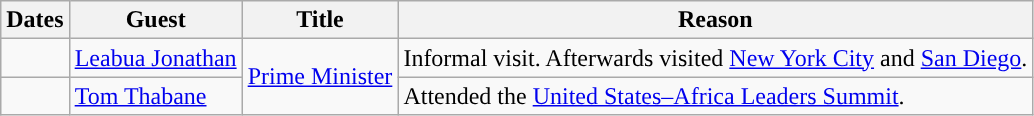<table class="wikitable sortable">
<tr>
<th>Dates</th>
<th>Guest</th>
<th>Title</th>
<th>Reason</th>
</tr>
<tr>
<td></td>
<td><a href='#'>Leabua Jonathan</a></td>
<td rowspan=2><a href='#'>Prime Minister</a></td>
<td>Informal visit. Afterwards visited <a href='#'>New York City</a> and <a href='#'>San Diego</a>.</td>
</tr>
<tr>
<td></td>
<td><a href='#'>Tom Thabane</a></td>
<td>Attended the <a href='#'>United States–Africa Leaders Summit</a>.</td>
</tr>
</table>
